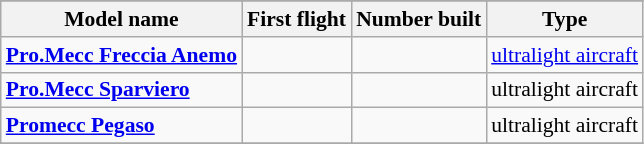<table class="wikitable" align=center style="font-size:90%;">
<tr>
</tr>
<tr style="background:#efefef;">
<th>Model name</th>
<th>First flight</th>
<th>Number built</th>
<th>Type</th>
</tr>
<tr>
<td align=left><strong><a href='#'>Pro.Mecc Freccia Anemo</a></strong></td>
<td align=center></td>
<td align=center></td>
<td align=left><a href='#'>ultralight aircraft</a></td>
</tr>
<tr>
<td align=left><strong><a href='#'>Pro.Mecc Sparviero</a></strong></td>
<td align=center></td>
<td align=center></td>
<td align=left>ultralight aircraft</td>
</tr>
<tr>
<td align=left><strong><a href='#'>Promecc Pegaso</a></strong></td>
<td align=center></td>
<td align=center></td>
<td align=left>ultralight aircraft</td>
</tr>
<tr>
</tr>
</table>
